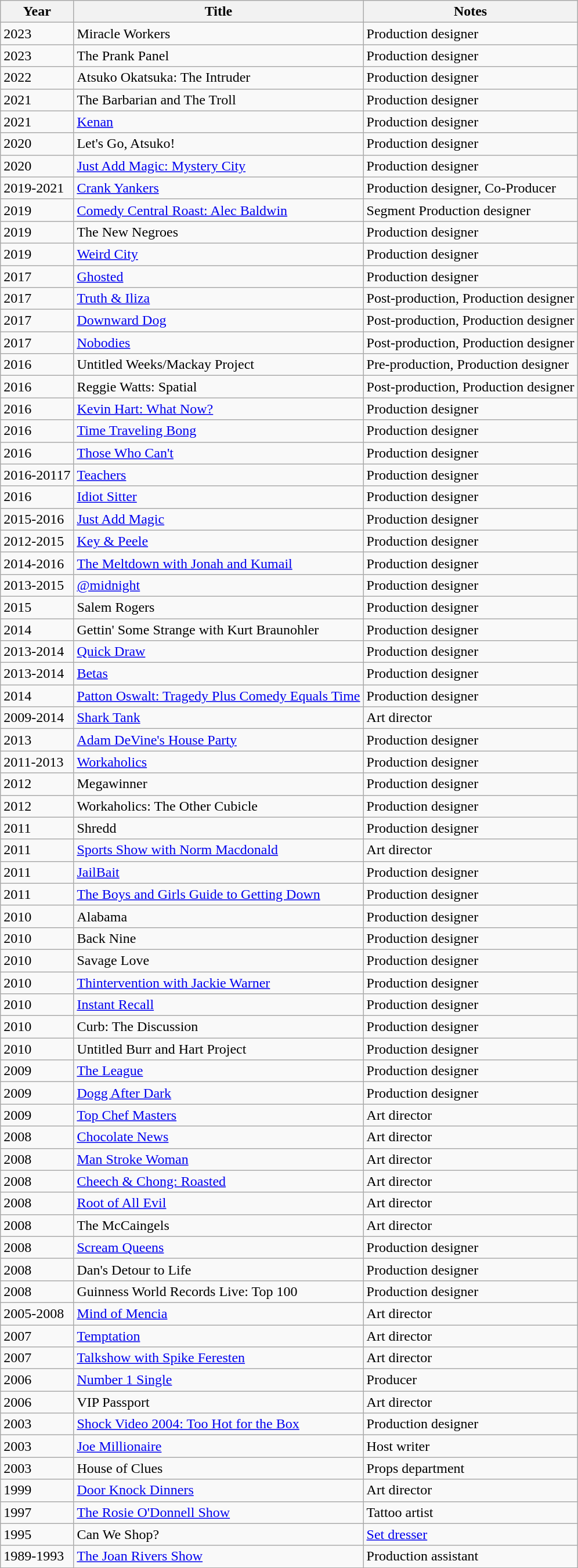<table class="wikitable">
<tr>
<th>Year</th>
<th>Title</th>
<th>Notes</th>
</tr>
<tr>
<td>2023</td>
<td>Miracle Workers</td>
<td>Production designer</td>
</tr>
<tr>
<td>2023</td>
<td>The Prank Panel</td>
<td>Production designer</td>
</tr>
<tr>
<td>2022</td>
<td>Atsuko Okatsuka: The Intruder</td>
<td>Production designer</td>
</tr>
<tr>
<td>2021</td>
<td>The Barbarian and The Troll</td>
<td>Production designer</td>
</tr>
<tr>
<td>2021</td>
<td><a href='#'>Kenan</a></td>
<td>Production designer</td>
</tr>
<tr>
<td>2020</td>
<td>Let's Go, Atsuko!</td>
<td>Production designer</td>
</tr>
<tr>
<td>2020</td>
<td><a href='#'>Just Add Magic: Mystery City</a></td>
<td>Production designer</td>
</tr>
<tr>
<td>2019-2021</td>
<td><a href='#'>Crank Yankers</a></td>
<td>Production designer, Co-Producer</td>
</tr>
<tr>
<td>2019</td>
<td><a href='#'>Comedy Central Roast: Alec Baldwin</a></td>
<td>Segment Production designer</td>
</tr>
<tr>
<td>2019</td>
<td>The New Negroes</td>
<td>Production designer</td>
</tr>
<tr>
<td>2019</td>
<td><a href='#'>Weird City</a></td>
<td>Production designer</td>
</tr>
<tr>
<td>2017</td>
<td><a href='#'>Ghosted</a></td>
<td>Production designer</td>
</tr>
<tr>
<td>2017</td>
<td><a href='#'>Truth & Iliza</a></td>
<td>Post-production, Production designer</td>
</tr>
<tr>
<td>2017</td>
<td><a href='#'>Downward Dog</a></td>
<td>Post-production, Production designer</td>
</tr>
<tr>
<td>2017</td>
<td><a href='#'>Nobodies</a></td>
<td>Post-production, Production designer</td>
</tr>
<tr>
<td>2016</td>
<td>Untitled Weeks/Mackay Project</td>
<td>Pre-production, Production designer</td>
</tr>
<tr>
<td>2016</td>
<td>Reggie Watts: Spatial</td>
<td>Post-production, Production designer</td>
</tr>
<tr>
<td>2016</td>
<td><a href='#'>Kevin Hart: What Now?</a></td>
<td>Production designer</td>
</tr>
<tr>
<td>2016</td>
<td><a href='#'>Time Traveling Bong</a></td>
<td>Production designer</td>
</tr>
<tr>
<td>2016</td>
<td><a href='#'>Those Who Can't</a></td>
<td>Production designer</td>
</tr>
<tr>
<td>2016-20117</td>
<td><a href='#'>Teachers</a></td>
<td>Production designer</td>
</tr>
<tr>
<td>2016</td>
<td><a href='#'>Idiot Sitter</a></td>
<td>Production designer</td>
</tr>
<tr>
<td>2015-2016</td>
<td><a href='#'>Just Add Magic</a></td>
<td>Production designer</td>
</tr>
<tr>
<td>2012-2015</td>
<td><a href='#'>Key & Peele</a></td>
<td>Production designer</td>
</tr>
<tr>
<td>2014-2016</td>
<td><a href='#'>The Meltdown with Jonah and Kumail</a></td>
<td>Production designer</td>
</tr>
<tr>
<td>2013-2015</td>
<td><a href='#'>@midnight</a></td>
<td>Production designer</td>
</tr>
<tr>
<td>2015</td>
<td>Salem Rogers</td>
<td>Production designer</td>
</tr>
<tr>
<td>2014</td>
<td>Gettin' Some Strange with Kurt Braunohler</td>
<td>Production designer</td>
</tr>
<tr>
<td>2013-2014</td>
<td><a href='#'>Quick Draw</a></td>
<td>Production designer</td>
</tr>
<tr>
<td>2013-2014</td>
<td><a href='#'>Betas</a></td>
<td>Production designer</td>
</tr>
<tr>
<td>2014</td>
<td><a href='#'>Patton Oswalt: Tragedy Plus Comedy Equals Time</a></td>
<td>Production designer</td>
</tr>
<tr>
<td>2009-2014</td>
<td><a href='#'>Shark Tank</a></td>
<td>Art director</td>
</tr>
<tr>
<td>2013</td>
<td><a href='#'>Adam DeVine's House Party</a></td>
<td>Production designer</td>
</tr>
<tr>
<td>2011-2013</td>
<td><a href='#'>Workaholics</a></td>
<td>Production designer</td>
</tr>
<tr>
<td>2012</td>
<td>Megawinner</td>
<td>Production designer</td>
</tr>
<tr>
<td>2012</td>
<td>Workaholics: The Other Cubicle</td>
<td>Production designer</td>
</tr>
<tr>
<td>2011</td>
<td>Shredd</td>
<td>Production designer</td>
</tr>
<tr>
<td>2011</td>
<td><a href='#'>Sports Show with Norm Macdonald</a></td>
<td>Art director</td>
</tr>
<tr>
<td>2011</td>
<td><a href='#'>JailBait</a></td>
<td>Production designer</td>
</tr>
<tr>
<td>2011</td>
<td><a href='#'>The Boys and Girls Guide to Getting Down</a></td>
<td>Production designer</td>
</tr>
<tr>
<td>2010</td>
<td>Alabama</td>
<td>Production designer</td>
</tr>
<tr>
<td>2010</td>
<td>Back Nine</td>
<td>Production designer</td>
</tr>
<tr>
<td>2010</td>
<td>Savage Love</td>
<td>Production designer</td>
</tr>
<tr>
<td>2010</td>
<td><a href='#'>Thintervention with Jackie Warner</a></td>
<td>Production designer</td>
</tr>
<tr>
<td>2010</td>
<td><a href='#'>Instant Recall</a></td>
<td>Production designer</td>
</tr>
<tr>
<td>2010</td>
<td>Curb: The Discussion</td>
<td>Production designer</td>
</tr>
<tr>
<td>2010</td>
<td>Untitled Burr and Hart Project</td>
<td>Production designer</td>
</tr>
<tr>
<td>2009</td>
<td><a href='#'>The League</a></td>
<td>Production designer</td>
</tr>
<tr>
<td>2009</td>
<td><a href='#'>Dogg After Dark</a></td>
<td>Production designer</td>
</tr>
<tr>
<td>2009</td>
<td><a href='#'>Top Chef Masters</a></td>
<td>Art director</td>
</tr>
<tr>
<td>2008</td>
<td><a href='#'>Chocolate News</a></td>
<td>Art director</td>
</tr>
<tr>
<td>2008</td>
<td><a href='#'>Man Stroke Woman</a></td>
<td>Art director</td>
</tr>
<tr>
<td>2008</td>
<td><a href='#'>Cheech & Chong: Roasted</a></td>
<td>Art director</td>
</tr>
<tr>
<td>2008</td>
<td><a href='#'>Root of All Evil</a></td>
<td>Art director</td>
</tr>
<tr>
<td>2008</td>
<td>The McCaingels</td>
<td>Art director</td>
</tr>
<tr>
<td>2008</td>
<td><a href='#'>Scream Queens</a></td>
<td>Production designer</td>
</tr>
<tr>
<td>2008</td>
<td>Dan's Detour to Life</td>
<td>Production designer</td>
</tr>
<tr>
<td>2008</td>
<td>Guinness World Records Live: Top 100</td>
<td>Production designer</td>
</tr>
<tr>
<td>2005-2008</td>
<td><a href='#'>Mind of Mencia</a></td>
<td>Art director</td>
</tr>
<tr>
<td>2007</td>
<td><a href='#'>Temptation</a></td>
<td>Art director</td>
</tr>
<tr>
<td>2007</td>
<td><a href='#'>Talkshow with Spike Feresten</a></td>
<td>Art director</td>
</tr>
<tr>
<td>2006</td>
<td><a href='#'>Number 1 Single</a></td>
<td>Producer</td>
</tr>
<tr>
<td>2006</td>
<td>VIP Passport</td>
<td>Art director</td>
</tr>
<tr>
<td>2003</td>
<td><a href='#'>Shock Video 2004: Too Hot for the Box</a></td>
<td>Production designer</td>
</tr>
<tr>
<td>2003</td>
<td><a href='#'>Joe Millionaire</a></td>
<td>Host writer</td>
</tr>
<tr>
<td>2003</td>
<td>House of Clues</td>
<td>Props department</td>
</tr>
<tr>
<td>1999</td>
<td><a href='#'>Door Knock Dinners</a></td>
<td>Art director</td>
</tr>
<tr>
<td>1997</td>
<td><a href='#'>The Rosie O'Donnell Show</a></td>
<td>Tattoo artist</td>
</tr>
<tr>
<td>1995</td>
<td>Can We Shop?</td>
<td><a href='#'>Set dresser</a></td>
</tr>
<tr>
<td>1989-1993</td>
<td><a href='#'>The Joan Rivers Show</a></td>
<td>Production assistant</td>
</tr>
</table>
